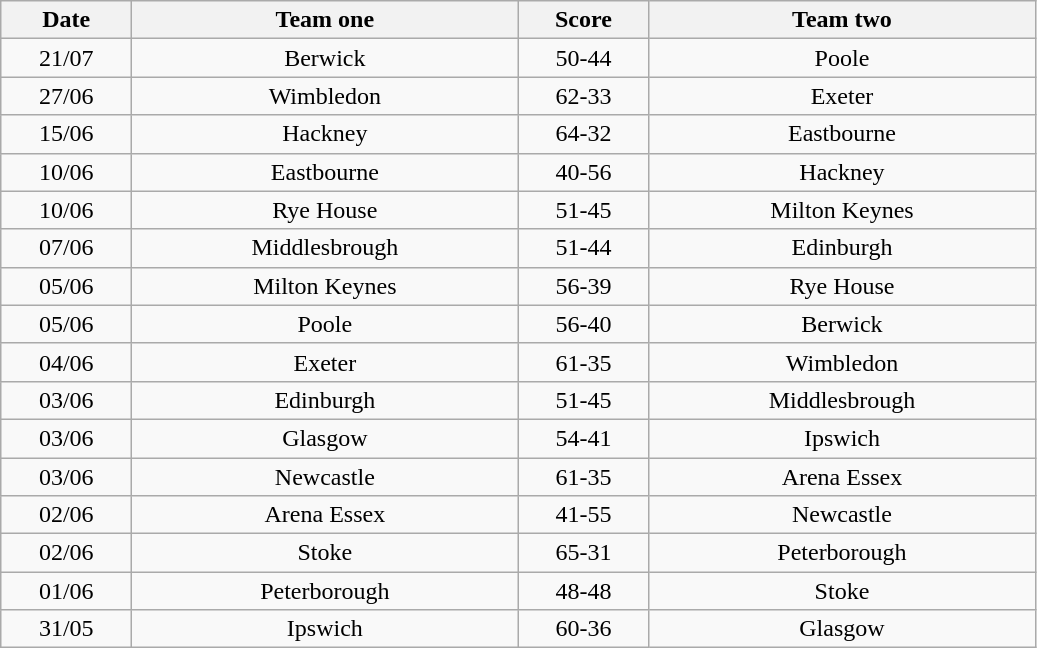<table class="wikitable" style="text-align: center">
<tr>
<th width=80>Date</th>
<th width=250>Team one</th>
<th width=80>Score</th>
<th width=250>Team two</th>
</tr>
<tr>
<td>21/07</td>
<td>Berwick</td>
<td>50-44</td>
<td>Poole</td>
</tr>
<tr>
<td>27/06</td>
<td>Wimbledon</td>
<td>62-33</td>
<td>Exeter</td>
</tr>
<tr>
<td>15/06</td>
<td>Hackney</td>
<td>64-32</td>
<td>Eastbourne</td>
</tr>
<tr>
<td>10/06</td>
<td>Eastbourne</td>
<td>40-56</td>
<td>Hackney</td>
</tr>
<tr>
<td>10/06</td>
<td>Rye House</td>
<td>51-45</td>
<td>Milton Keynes</td>
</tr>
<tr>
<td>07/06</td>
<td>Middlesbrough</td>
<td>51-44</td>
<td>Edinburgh</td>
</tr>
<tr>
<td>05/06</td>
<td>Milton Keynes</td>
<td>56-39</td>
<td>Rye House</td>
</tr>
<tr>
<td>05/06</td>
<td>Poole</td>
<td>56-40</td>
<td>Berwick</td>
</tr>
<tr>
<td>04/06</td>
<td>Exeter</td>
<td>61-35</td>
<td>Wimbledon</td>
</tr>
<tr>
<td>03/06</td>
<td>Edinburgh</td>
<td>51-45</td>
<td>Middlesbrough</td>
</tr>
<tr>
<td>03/06</td>
<td>Glasgow</td>
<td>54-41</td>
<td>Ipswich</td>
</tr>
<tr>
<td>03/06</td>
<td>Newcastle</td>
<td>61-35</td>
<td>Arena Essex</td>
</tr>
<tr>
<td>02/06</td>
<td>Arena Essex</td>
<td>41-55</td>
<td>Newcastle</td>
</tr>
<tr>
<td>02/06</td>
<td>Stoke</td>
<td>65-31</td>
<td>Peterborough</td>
</tr>
<tr>
<td>01/06</td>
<td>Peterborough</td>
<td>48-48</td>
<td>Stoke</td>
</tr>
<tr>
<td>31/05</td>
<td>Ipswich</td>
<td>60-36</td>
<td>Glasgow</td>
</tr>
</table>
